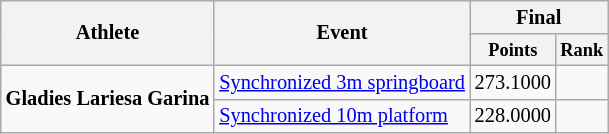<table class="wikitable" style="font-size:85%">
<tr>
<th rowspan="2">Athlete</th>
<th rowspan="2">Event</th>
<th colspan="2">Final</th>
</tr>
<tr style="font-size:90%">
<th>Points</th>
<th>Rank</th>
</tr>
<tr align="center">
<td rowspan="2" align="left"><strong>Gladies Lariesa Garina</strong></td>
<td align="left"><a href='#'>Synchronized 3m springboard</a></td>
<td>273.1000</td>
<td></td>
</tr>
<tr align="center">
<td align="left"><a href='#'>Synchronized 10m platform</a></td>
<td>228.0000</td>
<td></td>
</tr>
</table>
